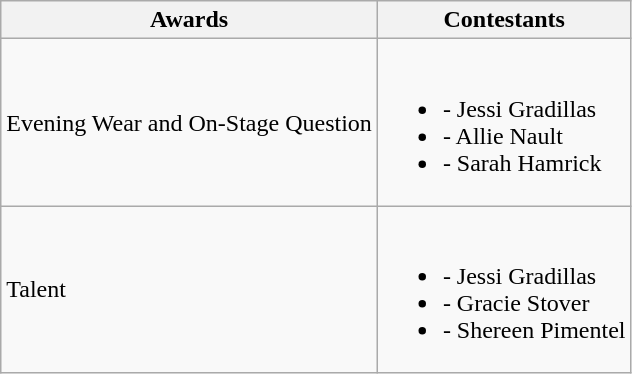<table class="wikitable">
<tr>
<th>Awards</th>
<th>Contestants</th>
</tr>
<tr>
<td>Evening Wear and On-Stage Question</td>
<td><br><ul><li> - Jessi Gradillas</li><li> - Allie Nault</li><li> - Sarah Hamrick</li></ul></td>
</tr>
<tr>
<td>Talent</td>
<td><br><ul><li> - Jessi Gradillas</li><li> - Gracie Stover</li><li> - Shereen Pimentel</li></ul></td>
</tr>
</table>
